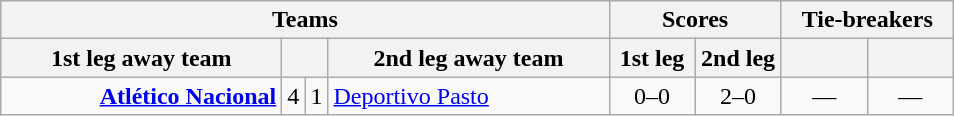<table class="wikitable" style="text-align: center;">
<tr>
<th colspan=4>Teams</th>
<th colspan=2>Scores</th>
<th colspan=2>Tie-breakers</th>
</tr>
<tr>
<th width="180">1st leg away team</th>
<th colspan=2></th>
<th width="180">2nd leg away team</th>
<th width="50">1st leg</th>
<th width="50">2nd leg</th>
<th width="50"></th>
<th width="50"></th>
</tr>
<tr>
<td align=right><strong><a href='#'>Atlético Nacional</a></strong></td>
<td>4</td>
<td>1</td>
<td align=left><a href='#'>Deportivo Pasto</a></td>
<td>0–0</td>
<td>2–0</td>
<td>—</td>
<td>—</td>
</tr>
</table>
